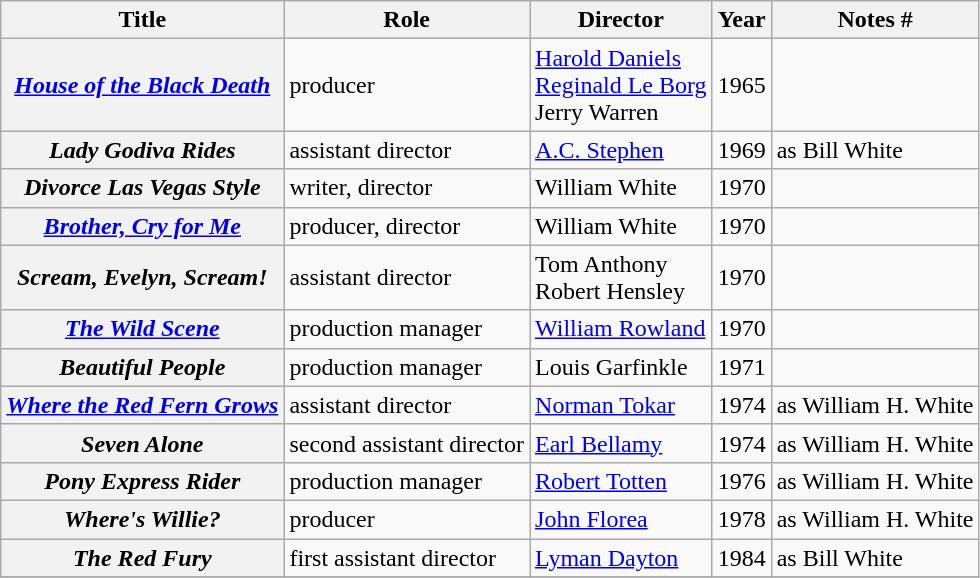<table class="wikitable plainrowheaders sortable">
<tr>
<th scope="col">Title</th>
<th scope="col">Role</th>
<th scope="col">Director</th>
<th scope="col">Year</th>
<th scope="col" class="unsortable">Notes #</th>
</tr>
<tr>
<th scope="row"><em><a href='#'>House of the Black Death</a></em></th>
<td>producer</td>
<td><a href='#'>Harold Daniels</a><br><a href='#'>Reginald Le Borg</a><br>Jerry Warren</td>
<td>1965</td>
<td></td>
</tr>
<tr>
<th scope="row"><em>Lady Godiva Rides</em></th>
<td>assistant director</td>
<td><a href='#'>A.C. Stephen</a></td>
<td>1969</td>
<td>as Bill White</td>
</tr>
<tr>
<th scope="row"><em>Divorce Las Vegas Style</em></th>
<td>writer, director</td>
<td>William White</td>
<td>1970</td>
<td></td>
</tr>
<tr>
<th scope="row"><em><a href='#'>Brother, Cry for Me</a></em></th>
<td>producer, director</td>
<td>William White</td>
<td>1970</td>
<td></td>
</tr>
<tr>
<th scope="row"><em>Scream, Evelyn, Scream!</em></th>
<td>assistant director</td>
<td>Tom Anthony<br>Robert Hensley</td>
<td>1970</td>
<td></td>
</tr>
<tr>
<th scope="row"><em><a href='#'>The Wild Scene </a></em></th>
<td>production manager</td>
<td><a href='#'>William Rowland</a></td>
<td>1970</td>
<td></td>
</tr>
<tr>
<th scope="row"><em>Beautiful People</em></th>
<td>production manager</td>
<td>Louis Garfinkle</td>
<td>1971</td>
<td></td>
</tr>
<tr>
<th scope="row"><em><a href='#'>Where the Red Fern Grows</a></em></th>
<td>assistant director</td>
<td><a href='#'>Norman Tokar</a></td>
<td>1974</td>
<td>as William H. White</td>
</tr>
<tr>
<th scope="row"><em>Seven Alone</em></th>
<td>second assistant director</td>
<td><a href='#'>Earl Bellamy</a></td>
<td>1974</td>
<td>as William H. White</td>
</tr>
<tr>
<th scope="row"><em>Pony Express Rider </em></th>
<td>production manager</td>
<td><a href='#'>Robert Totten</a></td>
<td>1976</td>
<td>as William H. White</td>
</tr>
<tr>
<th scope="row"><em>Where's Willie?</em></th>
<td>producer</td>
<td><a href='#'>John Florea</a></td>
<td>1978</td>
<td>as William H. White</td>
</tr>
<tr>
<th scope="row"><em>The Red Fury</em></th>
<td>first assistant director</td>
<td><a href='#'>Lyman Dayton</a></td>
<td>1984</td>
<td>as Bill White</td>
</tr>
<tr>
</tr>
</table>
